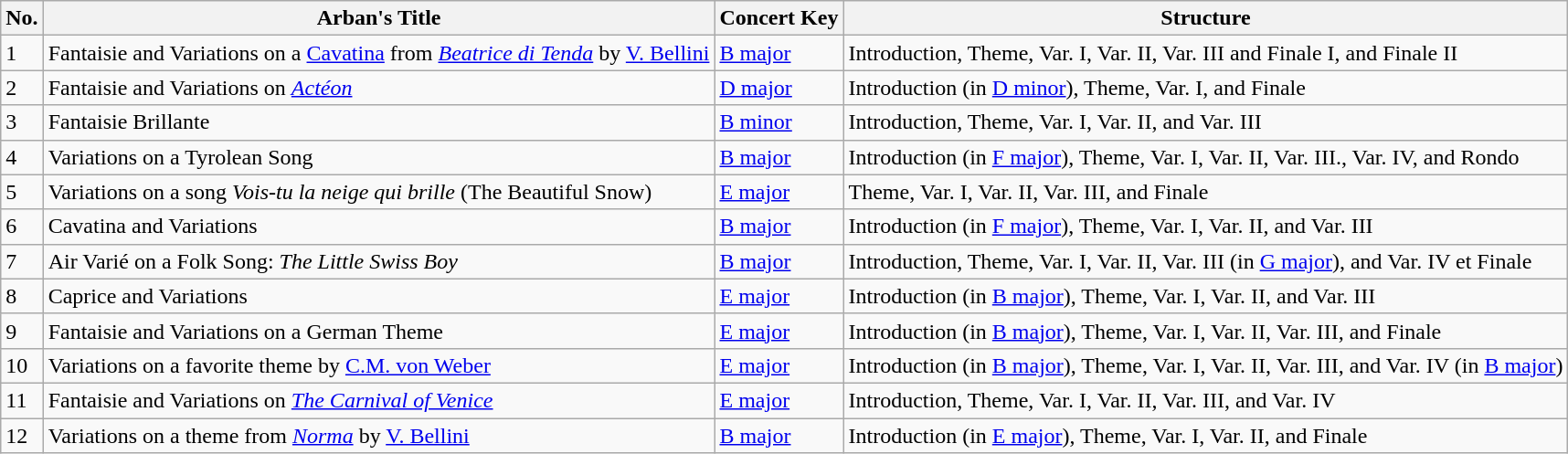<table class="wikitable sortable mw-collapsible mw-collapsed">
<tr>
<th>No.</th>
<th>Arban's Title</th>
<th>Concert Key</th>
<th>Structure</th>
</tr>
<tr>
<td>1</td>
<td>Fantaisie and Variations on a <a href='#'>Cavatina</a> from <em><a href='#'>Beatrice di Tenda</a></em> by <a href='#'>V. Bellini</a></td>
<td><a href='#'>B major</a></td>
<td>Introduction, Theme, Var. I, Var. II, Var. III and Finale I, and Finale II</td>
</tr>
<tr>
<td>2</td>
<td>Fantaisie and Variations on <a href='#'><em>Actéon</em></a></td>
<td><a href='#'>D major</a></td>
<td>Introduction (in <a href='#'>D minor</a>), Theme, Var. I, and Finale</td>
</tr>
<tr>
<td>3</td>
<td>Fantaisie Brillante</td>
<td><a href='#'>B minor</a></td>
<td>Introduction, Theme, Var. I, Var. II, and Var. III</td>
</tr>
<tr>
<td>4</td>
<td>Variations on a Tyrolean Song</td>
<td><a href='#'>B major</a></td>
<td>Introduction (in <a href='#'>F major</a>), Theme, Var. I, Var. II, Var. III., Var. IV, and Rondo</td>
</tr>
<tr>
<td>5</td>
<td>Variations on a song <em>Vois-tu la neige qui brille</em> (The Beautiful Snow)</td>
<td><a href='#'>E major</a></td>
<td>Theme, Var. I, Var. II, Var. III, and Finale</td>
</tr>
<tr>
<td>6</td>
<td>Cavatina and Variations</td>
<td><a href='#'>B major</a></td>
<td>Introduction (in <a href='#'>F major</a>), Theme, Var. I, Var. II, and Var. III</td>
</tr>
<tr>
<td>7</td>
<td>Air Varié on a Folk Song: <em>The Little Swiss Boy</em></td>
<td><a href='#'>B major</a></td>
<td>Introduction, Theme, Var. I, Var. II, Var. III (in <a href='#'>G major</a>), and Var. IV et Finale</td>
</tr>
<tr>
<td>8</td>
<td>Caprice and Variations</td>
<td><a href='#'>E major</a></td>
<td>Introduction (in <a href='#'>B major</a>), Theme, Var. I, Var. II, and Var. III</td>
</tr>
<tr>
<td>9</td>
<td>Fantaisie and Variations on a German Theme</td>
<td><a href='#'>E major</a></td>
<td>Introduction (in <a href='#'>B major</a>), Theme, Var. I, Var. II, Var. III, and Finale</td>
</tr>
<tr>
<td>10</td>
<td>Variations on a favorite theme by <a href='#'>C.M. von Weber</a></td>
<td><a href='#'>E major</a></td>
<td>Introduction (in <a href='#'>B major</a>), Theme, Var. I, Var. II, Var. III, and Var. IV (in <a href='#'>B major</a>)</td>
</tr>
<tr>
<td>11</td>
<td>Fantaisie and Variations on <a href='#'><em>The Carnival of Venice</em></a></td>
<td><a href='#'>E major</a></td>
<td>Introduction, Theme, Var. I, Var. II, Var. III, and Var. IV</td>
</tr>
<tr>
<td>12</td>
<td>Variations on a theme from <a href='#'><em>Norma</em></a> by <a href='#'>V. Bellini</a></td>
<td><a href='#'>B major</a></td>
<td>Introduction (in <a href='#'>E major</a>), Theme, Var. I, Var. II, and Finale</td>
</tr>
</table>
